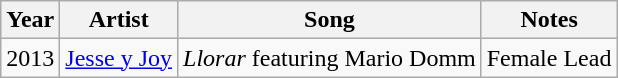<table class="wikitable">
<tr>
<th>Year</th>
<th>Artist</th>
<th>Song</th>
<th>Notes</th>
</tr>
<tr>
<td>2013</td>
<td><a href='#'>Jesse y Joy</a></td>
<td><em>Llorar</em> featuring Mario Domm</td>
<td>Female Lead</td>
</tr>
</table>
